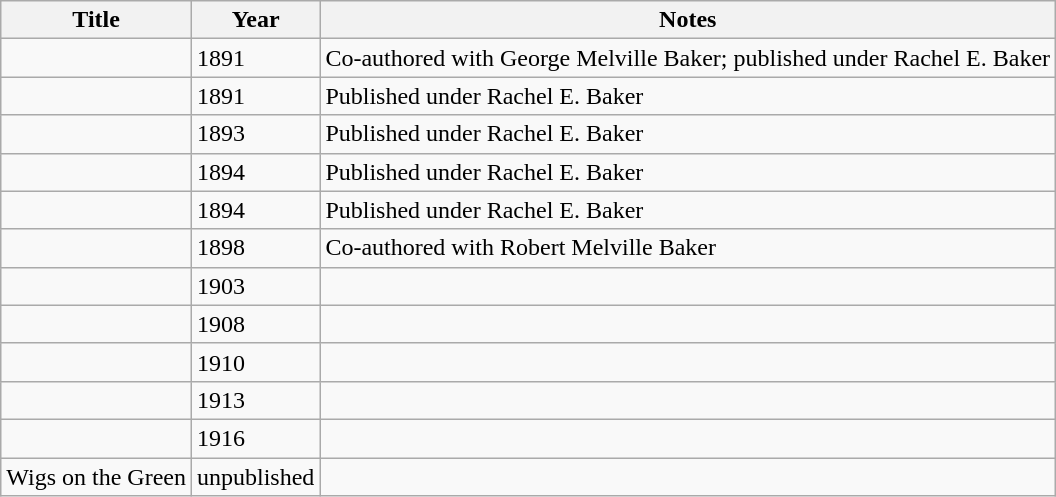<table class="wikitable">
<tr>
<th>Title</th>
<th>Year</th>
<th>Notes</th>
</tr>
<tr>
<td></td>
<td>1891</td>
<td>Co-authored with George Melville Baker; published under Rachel E. Baker</td>
</tr>
<tr>
<td></td>
<td>1891</td>
<td>Published under Rachel E. Baker</td>
</tr>
<tr>
<td></td>
<td>1893</td>
<td>Published under Rachel E. Baker</td>
</tr>
<tr>
<td></td>
<td>1894</td>
<td>Published under Rachel E. Baker</td>
</tr>
<tr>
<td></td>
<td>1894</td>
<td>Published under Rachel E. Baker</td>
</tr>
<tr>
<td></td>
<td>1898</td>
<td>Co-authored with Robert Melville Baker</td>
</tr>
<tr>
<td></td>
<td>1903</td>
<td></td>
</tr>
<tr>
<td></td>
<td>1908</td>
<td></td>
</tr>
<tr>
<td></td>
<td>1910</td>
<td></td>
</tr>
<tr>
<td></td>
<td>1913</td>
<td></td>
</tr>
<tr>
<td></td>
<td>1916</td>
<td></td>
</tr>
<tr>
<td>Wigs on the Green</td>
<td>unpublished</td>
<td></td>
</tr>
</table>
